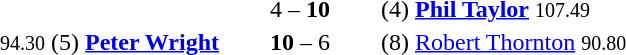<table style="text-align:center">
<tr>
<th width=227></th>
<th width=100></th>
<th width=229></th>
</tr>
<tr>
<td align=right></td>
<td>4 – <strong>10</strong></td>
<td align=left>(4)  <strong><a href='#'>Phil Taylor</a></strong> <small><span>107.49</span></small></td>
</tr>
<tr>
<td align=right><small><span>94.30</span></small> (5) <strong><a href='#'>Peter Wright</a></strong> </td>
<td><strong>10</strong> – 6</td>
<td align=left>(8)  <a href='#'>Robert Thornton</a> <small><span>90.80</span></small></td>
</tr>
</table>
